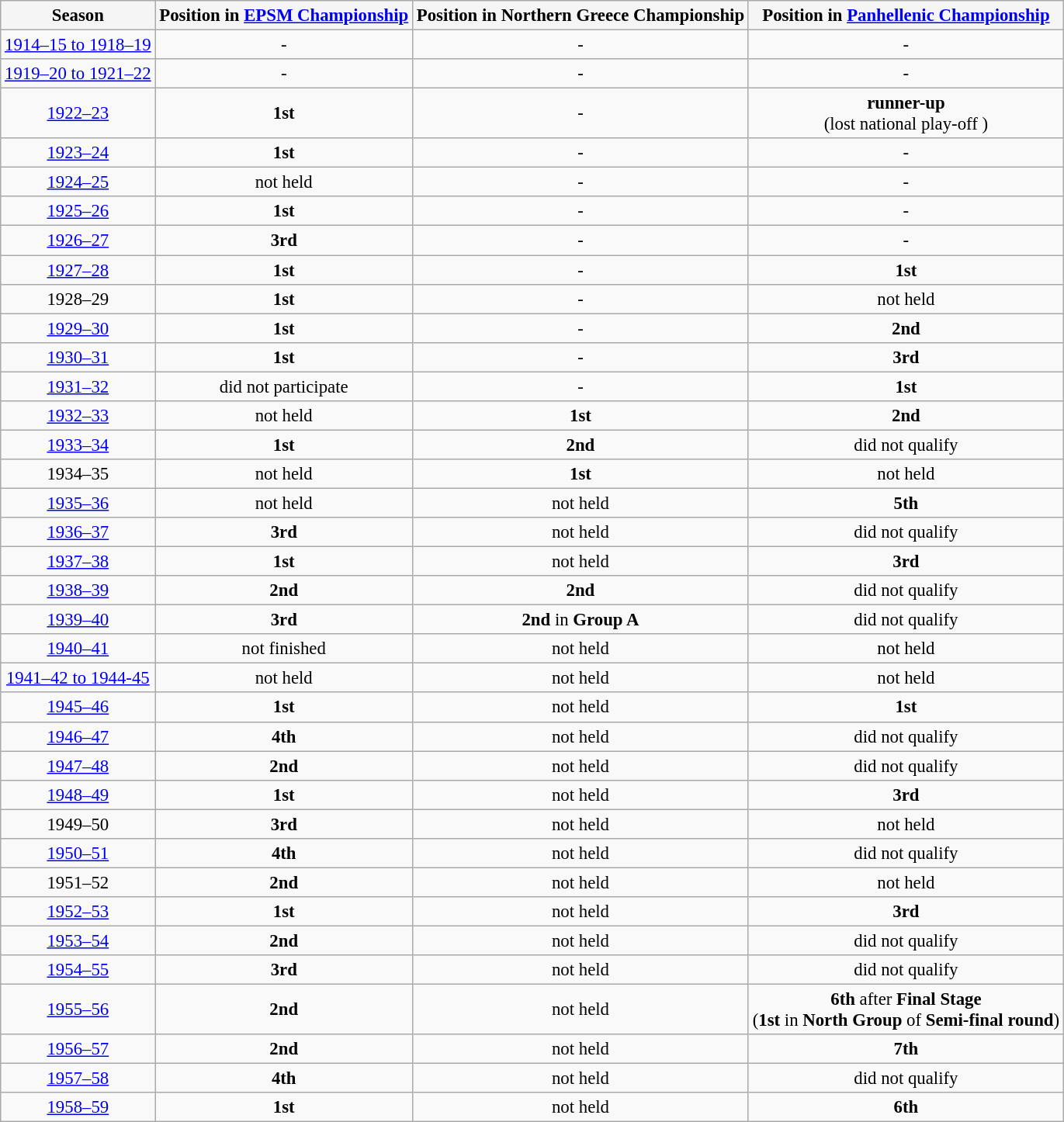<table class="wikitable" style="text-align: center; font-size:95%; white-space:nowrap">
<tr>
<td style="text-align:center; background:#f5f5f5;"><strong>Season</strong></td>
<td style="text-align:center; background:#f5f5f5;"><strong>Position in <a href='#'>EPSM Championship</a></strong></td>
<td style="text-align:center; background:#f5f5f5;"><strong>Position in Northern Greece Championship</strong></td>
<td style="text-align:center; background:#f5f5f5;"><strong>Position in <a href='#'>Panhellenic Championship</a></strong></td>
</tr>
<tr>
<td style="text-align: center;"><a href='#'>1914–15 to 1918–19</a> </td>
<td style="text-align: center;">-</td>
<td style="text-align: center;">-</td>
<td style="text-align: center;">-</td>
</tr>
<tr>
<td style="text-align: center;"><a href='#'>1919–20 to 1921–22</a> </td>
<td style="text-align: center;">-</td>
<td style="text-align: center;">-</td>
<td style="text-align: center;">-</td>
</tr>
<tr>
<td style="text-align: center;"><a href='#'>1922–23</a></td>
<td style="text-align: center;"><strong>1st</strong></td>
<td style="text-align: center;">-</td>
<td style="text-align: center;"><strong>runner-up</strong><br>(lost national play-off )</td>
</tr>
<tr>
<td style="text-align: center;"><a href='#'>1923–24</a></td>
<td style="text-align: center;"><strong>1st</strong></td>
<td style="text-align: center;">-</td>
<td style="text-align: center;">-</td>
</tr>
<tr>
<td style="text-align: center;"><a href='#'>1924–25</a></td>
<td style="text-align: center;">not held</td>
<td style="text-align: center;">-</td>
<td style="text-align: center;">-</td>
</tr>
<tr>
<td style="text-align: center;"><a href='#'>1925–26</a></td>
<td style="text-align: center;"><strong>1st</strong> </td>
<td style="text-align: center;">-</td>
<td style="text-align: center;">-</td>
</tr>
<tr>
<td style="text-align: center;"><a href='#'>1926–27</a></td>
<td style="text-align: center;"><strong>3rd</strong></td>
<td style="text-align: center;">-</td>
<td style="text-align: center;">-</td>
</tr>
<tr>
<td style="text-align: center;"><a href='#'>1927–28</a></td>
<td style="text-align: center;"><strong>1st</strong></td>
<td style="text-align: center;">-</td>
<td style="text-align: center;"><strong>1st</strong></td>
</tr>
<tr>
<td style="text-align: center;">1928–29</td>
<td style="text-align: center;"><strong>1st</strong></td>
<td style="text-align: center;">-</td>
<td style="text-align: center;">not held</td>
</tr>
<tr>
<td style="text-align: center;"><a href='#'>1929–30</a></td>
<td style="text-align: center;"><strong>1st</strong></td>
<td style="text-align: center;">-</td>
<td style="text-align: center;"><strong>2nd</strong></td>
</tr>
<tr>
<td style="text-align: center;"><a href='#'>1930–31</a></td>
<td style="text-align: center;"><strong>1st</strong></td>
<td style="text-align: center;">-</td>
<td style="text-align: center;"><strong>3rd</strong></td>
</tr>
<tr>
<td style="text-align: center;"><a href='#'>1931–32</a></td>
<td style="text-align: center;">did not participate </td>
<td style="text-align: center;">-</td>
<td style="text-align: center;"><strong>1st</strong></td>
</tr>
<tr>
<td style="text-align: center;"><a href='#'>1932–33</a></td>
<td style="text-align: center;">not held </td>
<td style="text-align: center;"><strong>1st</strong></td>
<td style="text-align: center;"><strong>2nd</strong></td>
</tr>
<tr>
<td style="text-align: center;"><a href='#'>1933–34</a></td>
<td style="text-align: center;"><strong>1st</strong></td>
<td style="text-align: center;"><strong>2nd</strong></td>
<td style="text-align: center;">did not qualify </td>
</tr>
<tr>
<td style="text-align: center;">1934–35</td>
<td style="text-align: center;">not held </td>
<td style="text-align: center;"><strong>1st</strong></td>
<td style="text-align: center;">not held </td>
</tr>
<tr>
<td style="text-align: center;"><a href='#'>1935–36</a></td>
<td style="text-align: center;">not held </td>
<td style="text-align: center;">not held </td>
<td style="text-align: center;"><strong>5th</strong></td>
</tr>
<tr>
<td style="text-align: center;"><a href='#'>1936–37</a></td>
<td style="text-align: center;"><strong>3rd</strong></td>
<td style="text-align: center;">not held </td>
<td style="text-align: center;">did not qualify</td>
</tr>
<tr>
<td style="text-align: center;"><a href='#'>1937–38</a></td>
<td style="text-align: center;"><strong>1st</strong></td>
<td style="text-align: center;">not held </td>
<td style="text-align: center;"><strong>3rd</strong></td>
</tr>
<tr>
<td style="text-align: center;"><a href='#'>1938–39</a></td>
<td style="text-align: center;"><strong>2nd</strong></td>
<td style="text-align: center;"><strong>2nd</strong></td>
<td style="text-align: center;">did not qualify</td>
</tr>
<tr>
<td style="text-align: center;"><a href='#'>1939–40</a></td>
<td style="text-align: center;"><strong>3rd</strong></td>
<td style="text-align: center;"><strong>2nd</strong> in <strong>Group A</strong> </td>
<td style="text-align: center;">did not qualify</td>
</tr>
<tr>
<td style="text-align: center;"><a href='#'>1940–41</a> </td>
<td style="text-align: center;">not finished</td>
<td style="text-align: center;">not held</td>
<td style="text-align: center;">not held</td>
</tr>
<tr>
<td style="text-align: center;"><a href='#'>1941–42 to 1944-45</a> </td>
<td style="text-align: center;">not held</td>
<td style="text-align: center;">not held</td>
<td style="text-align: center;">not held</td>
</tr>
<tr>
<td style="text-align: center;"><a href='#'>1945–46</a></td>
<td style="text-align: center;"><strong>1st</strong></td>
<td style="text-align: center;">not held </td>
<td style="text-align: center;"><strong>1st</strong></td>
</tr>
<tr>
<td style="text-align: center;"><a href='#'>1946–47</a></td>
<td style="text-align: center;"><strong>4th</strong></td>
<td style="text-align: center;">not held </td>
<td style="text-align: center;">did not qualify</td>
</tr>
<tr>
<td style="text-align: center;"><a href='#'>1947–48</a></td>
<td style="text-align: center;"><strong>2nd</strong></td>
<td style="text-align: center;">not held </td>
<td style="text-align: center;">did not qualify</td>
</tr>
<tr>
<td style="text-align: center;"><a href='#'>1948–49</a></td>
<td style="text-align: center;"><strong>1st</strong></td>
<td style="text-align: center;">not held </td>
<td style="text-align: center;"><strong>3rd</strong> </td>
</tr>
<tr>
<td style="text-align: center;">1949–50</td>
<td style="text-align: center;"><strong>3rd</strong></td>
<td style="text-align: center;">not held </td>
<td style="text-align: center;">not held</td>
</tr>
<tr>
<td style="text-align: center;"><a href='#'>1950–51</a></td>
<td style="text-align: center;"><strong>4th</strong></td>
<td style="text-align: center;">not held </td>
<td style="text-align: center;">did not qualify</td>
</tr>
<tr>
<td style="text-align: center;">1951–52</td>
<td style="text-align: center;"><strong>2nd</strong></td>
<td style="text-align: center;">not held </td>
<td style="text-align: center;">not held</td>
</tr>
<tr>
<td style="text-align: center;"><a href='#'>1952–53</a></td>
<td style="text-align: center;"><strong>1st</strong></td>
<td style="text-align: center;">not held </td>
<td style="text-align: center;"><strong>3rd</strong></td>
</tr>
<tr>
<td style="text-align: center;"><a href='#'>1953–54</a></td>
<td style="text-align: center;"><strong>2nd</strong></td>
<td style="text-align: center;">not held </td>
<td style="text-align: center;">did not qualify</td>
</tr>
<tr>
<td style="text-align: center;"><a href='#'>1954–55</a></td>
<td style="text-align: center;"><strong>3rd</strong></td>
<td style="text-align: center;">not held </td>
<td style="text-align: center;">did not qualify</td>
</tr>
<tr>
<td style="text-align: center;"><a href='#'>1955–56</a></td>
<td style="text-align: center;"><strong>2nd</strong></td>
<td style="text-align: center;">not held </td>
<td style="text-align: center;"><strong>6th</strong> after <strong>Final Stage</strong> <br>(<strong>1st</strong> in <strong>North Group</strong> of <strong>Semi-final round</strong>)</td>
</tr>
<tr>
<td style="text-align: center;"><a href='#'>1956–57</a></td>
<td style="text-align: center;"><strong>2nd</strong></td>
<td style="text-align: center;">not held </td>
<td style="text-align: center;"><strong>7th</strong> </td>
</tr>
<tr>
<td style="text-align: center;"><a href='#'>1957–58</a></td>
<td style="text-align: center;"><strong>4th</strong> </td>
<td style="text-align: center;">not held </td>
<td style="text-align: center;">did not qualify</td>
</tr>
<tr>
<td style="text-align: center;"><a href='#'>1958–59</a></td>
<td style="text-align: center;"><strong>1st</strong></td>
<td style="text-align: center;">not held </td>
<td style="text-align: center;"><strong>6th</strong> </td>
</tr>
</table>
